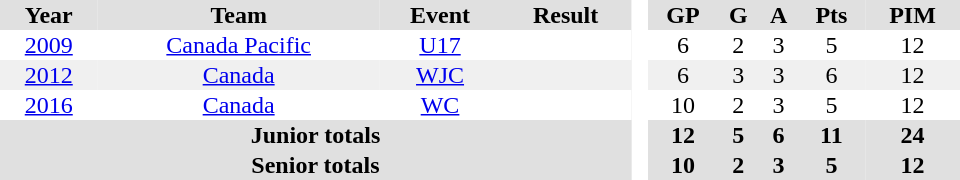<table border="0" cellpadding="1" cellspacing="0" style="text-align:center; width:40em">
<tr bgcolor="#e0e0e0">
<th>Year</th>
<th>Team</th>
<th>Event</th>
<th>Result</th>
<th rowspan="99" bgcolor="#ffffff"> </th>
<th>GP</th>
<th>G</th>
<th>A</th>
<th>Pts</th>
<th>PIM</th>
</tr>
<tr>
<td><a href='#'>2009</a></td>
<td><a href='#'>Canada Pacific</a></td>
<td><a href='#'>U17</a></td>
<td></td>
<td>6</td>
<td>2</td>
<td>3</td>
<td>5</td>
<td>12</td>
</tr>
<tr bgcolor="#f0f0f0">
<td><a href='#'>2012</a></td>
<td><a href='#'>Canada</a></td>
<td><a href='#'>WJC</a></td>
<td></td>
<td>6</td>
<td>3</td>
<td>3</td>
<td>6</td>
<td>12</td>
</tr>
<tr>
<td><a href='#'>2016</a></td>
<td><a href='#'>Canada</a></td>
<td><a href='#'>WC</a></td>
<td></td>
<td>10</td>
<td>2</td>
<td>3</td>
<td>5</td>
<td>12</td>
</tr>
<tr bgcolor="#e0e0e0">
<th colspan="4">Junior totals</th>
<th>12</th>
<th>5</th>
<th>6</th>
<th>11</th>
<th>24</th>
</tr>
<tr bgcolor="#e0e0e0">
<th colspan="4">Senior totals</th>
<th>10</th>
<th>2</th>
<th>3</th>
<th>5</th>
<th>12</th>
</tr>
</table>
